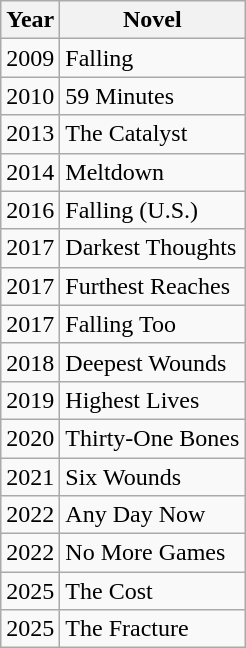<table class="wikitable">
<tr>
<th>Year</th>
<th>Novel</th>
</tr>
<tr>
<td>2009</td>
<td>Falling</td>
</tr>
<tr>
<td>2010</td>
<td>59 Minutes</td>
</tr>
<tr>
<td>2013</td>
<td>The Catalyst</td>
</tr>
<tr>
<td>2014</td>
<td>Meltdown</td>
</tr>
<tr>
<td>2016</td>
<td>Falling (U.S.)</td>
</tr>
<tr>
<td>2017</td>
<td>Darkest Thoughts</td>
</tr>
<tr>
<td>2017</td>
<td>Furthest Reaches</td>
</tr>
<tr>
<td>2017</td>
<td>Falling Too</td>
</tr>
<tr>
<td>2018</td>
<td>Deepest Wounds</td>
</tr>
<tr>
<td>2019</td>
<td>Highest Lives</td>
</tr>
<tr>
<td>2020</td>
<td>Thirty-One Bones</td>
</tr>
<tr>
<td>2021</td>
<td>Six Wounds</td>
</tr>
<tr>
<td>2022</td>
<td>Any Day Now</td>
</tr>
<tr>
<td>2022</td>
<td>No More Games</td>
</tr>
<tr>
<td>2025</td>
<td>The Cost</td>
</tr>
<tr>
<td>2025</td>
<td>The Fracture</td>
</tr>
</table>
